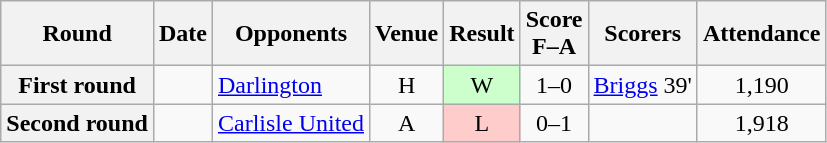<table class="wikitable plainrowheaders sortable" style="text-align:center">
<tr>
<th scope="col">Round</th>
<th scope="col">Date</th>
<th scope="col">Opponents</th>
<th scope="col">Venue</th>
<th scope="col">Result</th>
<th scope="col">Score<br>F–A</th>
<th scope="col" class="unsortable">Scorers</th>
<th scope="col">Attendance</th>
</tr>
<tr>
<th scope=row>First round</th>
<td align=left></td>
<td align=left><a href='#'>Darlington</a></td>
<td>H</td>
<td bgcolor=#CCFFCC>W</td>
<td>1–0</td>
<td align=left><a href='#'>Briggs</a> 39'</td>
<td>1,190</td>
</tr>
<tr>
<th scope=row>Second round</th>
<td align=left></td>
<td align=left><a href='#'>Carlisle United</a></td>
<td>A</td>
<td bgcolor=#FFCCCC>L</td>
<td>0–1 </td>
<td></td>
<td>1,918</td>
</tr>
</table>
